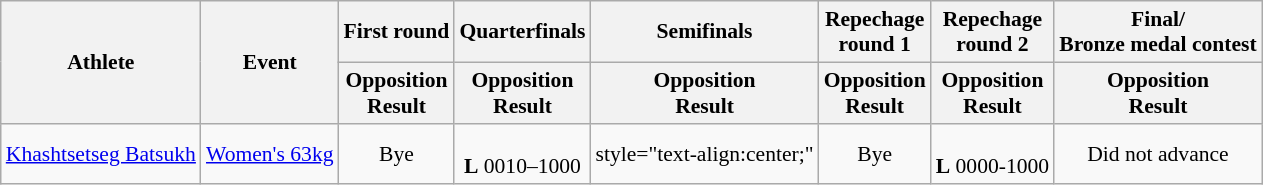<table class= wikitable style="font-size:90%">
<tr>
<th rowspan="2">Athlete</th>
<th rowspan="2">Event</th>
<th>First round</th>
<th>Quarterfinals</th>
<th>Semifinals</th>
<th>Repechage <br>round 1</th>
<th>Repechage <br>round 2</th>
<th>Final/<br>Bronze medal contest</th>
</tr>
<tr>
<th>Opposition<br>Result</th>
<th>Opposition<br>Result</th>
<th>Opposition<br>Result</th>
<th>Opposition<br>Result</th>
<th>Opposition<br>Result</th>
<th>Opposition<br>Result</th>
</tr>
<tr>
<td><a href='#'>Khashtsetseg Batsukh</a></td>
<td style="text-align:center;"><a href='#'>Women's 63kg</a></td>
<td style="text-align:center;">Bye</td>
<td style="text-align:center;"><br> <strong>L</strong> 0010–1000</td>
<td>style="text-align:center;" </td>
<td style="text-align:center;">Bye</td>
<td style="text-align:center;"><br> <strong>L</strong> 0000-1000</td>
<td style="text-align:center;">Did not advance</td>
</tr>
</table>
